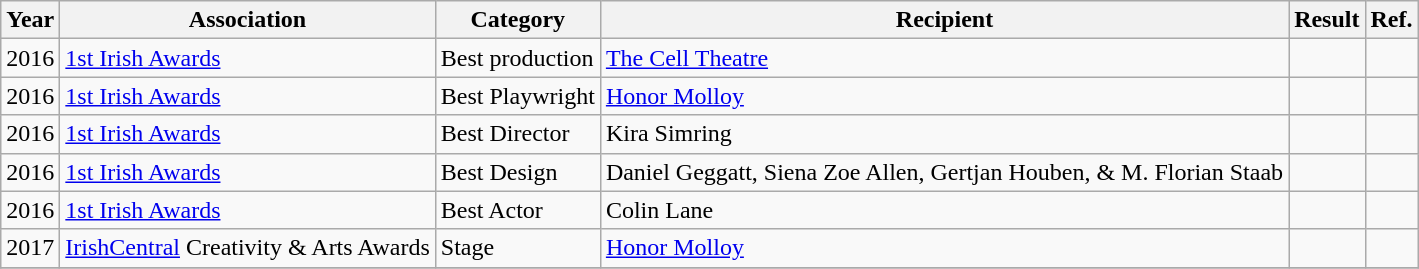<table class="wikitable sortable">
<tr>
<th>Year</th>
<th>Association</th>
<th>Category</th>
<th>Recipient</th>
<th>Result</th>
<th class=unsortable>Ref.</th>
</tr>
<tr>
<td>2016</td>
<td><a href='#'>1st Irish Awards</a></td>
<td>Best production</td>
<td><a href='#'>The Cell Theatre</a></td>
<td></td>
<td></td>
</tr>
<tr>
<td>2016</td>
<td><a href='#'>1st Irish Awards</a></td>
<td>Best Playwright</td>
<td><a href='#'>Honor Molloy</a></td>
<td></td>
<td></td>
</tr>
<tr>
<td>2016</td>
<td><a href='#'>1st Irish Awards</a></td>
<td>Best Director</td>
<td>Kira Simring</td>
<td></td>
<td></td>
</tr>
<tr>
<td>2016</td>
<td><a href='#'>1st Irish Awards</a></td>
<td>Best Design</td>
<td>Daniel Geggatt, Siena Zoe Allen, Gertjan Houben, & M. Florian Staab</td>
<td></td>
<td></td>
</tr>
<tr>
<td>2016</td>
<td><a href='#'>1st Irish Awards</a></td>
<td>Best Actor</td>
<td>Colin Lane</td>
<td></td>
<td></td>
</tr>
<tr>
<td>2017</td>
<td><a href='#'>IrishCentral</a> Creativity & Arts Awards</td>
<td>Stage</td>
<td><a href='#'>Honor Molloy</a></td>
<td></td>
<td></td>
</tr>
<tr>
</tr>
</table>
